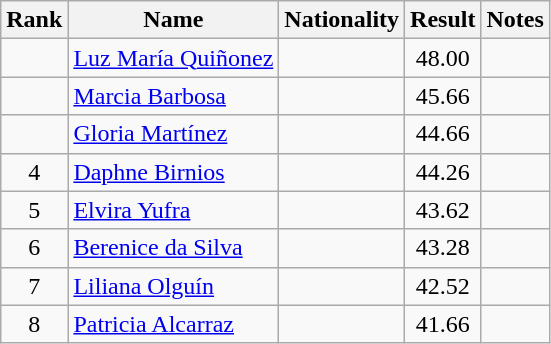<table class="wikitable sortable" style="text-align:center">
<tr>
<th>Rank</th>
<th>Name</th>
<th>Nationality</th>
<th>Result</th>
<th>Notes</th>
</tr>
<tr>
<td></td>
<td align=left><a href='#'>Luz María Quiñonez</a></td>
<td align=left></td>
<td>48.00</td>
<td></td>
</tr>
<tr>
<td></td>
<td align=left><a href='#'>Marcia Barbosa</a></td>
<td align=left></td>
<td>45.66</td>
<td></td>
</tr>
<tr>
<td></td>
<td align=left><a href='#'>Gloria Martínez</a></td>
<td align=left></td>
<td>44.66</td>
<td></td>
</tr>
<tr>
<td>4</td>
<td align=left><a href='#'>Daphne Birnios</a></td>
<td align=left></td>
<td>44.26</td>
<td></td>
</tr>
<tr>
<td>5</td>
<td align=left><a href='#'>Elvira Yufra</a></td>
<td align=left></td>
<td>43.62</td>
<td></td>
</tr>
<tr>
<td>6</td>
<td align=left><a href='#'>Berenice da Silva</a></td>
<td align=left></td>
<td>43.28</td>
<td></td>
</tr>
<tr>
<td>7</td>
<td align=left><a href='#'>Liliana Olguín</a></td>
<td align=left></td>
<td>42.52</td>
<td></td>
</tr>
<tr>
<td>8</td>
<td align=left><a href='#'>Patricia Alcarraz</a></td>
<td align=left></td>
<td>41.66</td>
<td></td>
</tr>
</table>
